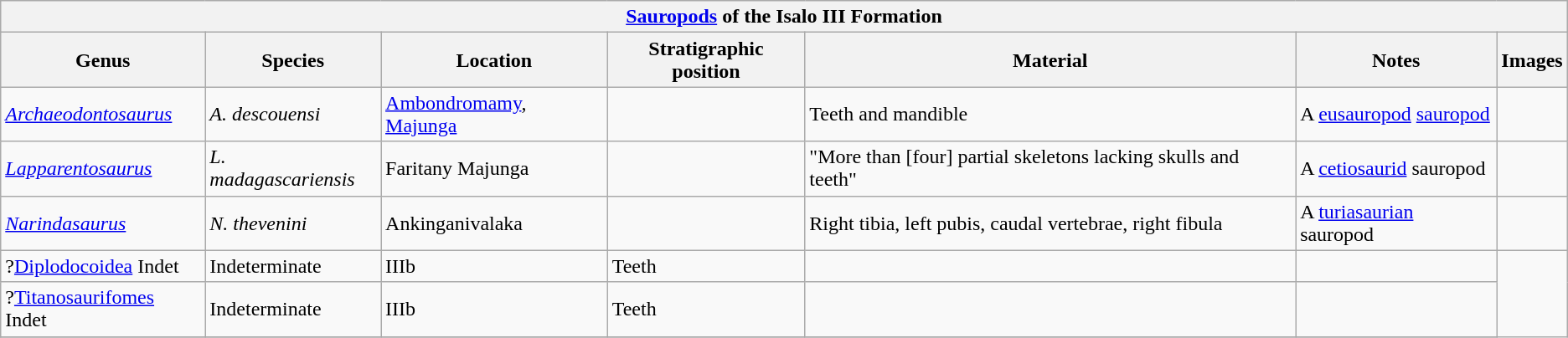<table class="wikitable" align="center">
<tr>
<th colspan="7" align="center"><a href='#'>Sauropods</a> of the Isalo III Formation</th>
</tr>
<tr>
<th>Genus</th>
<th>Species</th>
<th>Location</th>
<th>Stratigraphic position</th>
<th>Material</th>
<th>Notes</th>
<th>Images</th>
</tr>
<tr>
<td><em><a href='#'>Archaeodontosaurus</a></em></td>
<td><em>A. descouensi</em></td>
<td><a href='#'>Ambondromamy</a>, <a href='#'>Majunga</a></td>
<td></td>
<td>Teeth and mandible</td>
<td>A <a href='#'>eusauropod</a> <a href='#'>sauropod</a></td>
<td></td>
</tr>
<tr>
<td><em><a href='#'>Lapparentosaurus</a></em></td>
<td><em>L. madagascariensis</em></td>
<td>Faritany Majunga</td>
<td></td>
<td>"More than [four] partial skeletons lacking skulls and teeth"</td>
<td>A <a href='#'>cetiosaurid</a> sauropod</td>
<td></td>
</tr>
<tr>
<td><em><a href='#'>Narindasaurus</a></em></td>
<td><em>N. thevenini</em></td>
<td>Ankinganivalaka</td>
<td></td>
<td>Right tibia, left pubis, caudal vertebrae, right fibula</td>
<td>A <a href='#'>turiasaurian</a> sauropod</td>
<td></td>
</tr>
<tr>
<td>?<a href='#'>Diplodocoidea</a> Indet</td>
<td>Indeterminate</td>
<td>IIIb</td>
<td>Teeth</td>
<td></td>
<td></td>
</tr>
<tr>
<td>?<a href='#'>Titanosaurifomes</a> Indet</td>
<td>Indeterminate</td>
<td>IIIb</td>
<td>Teeth</td>
<td></td>
<td></td>
</tr>
<tr>
</tr>
</table>
